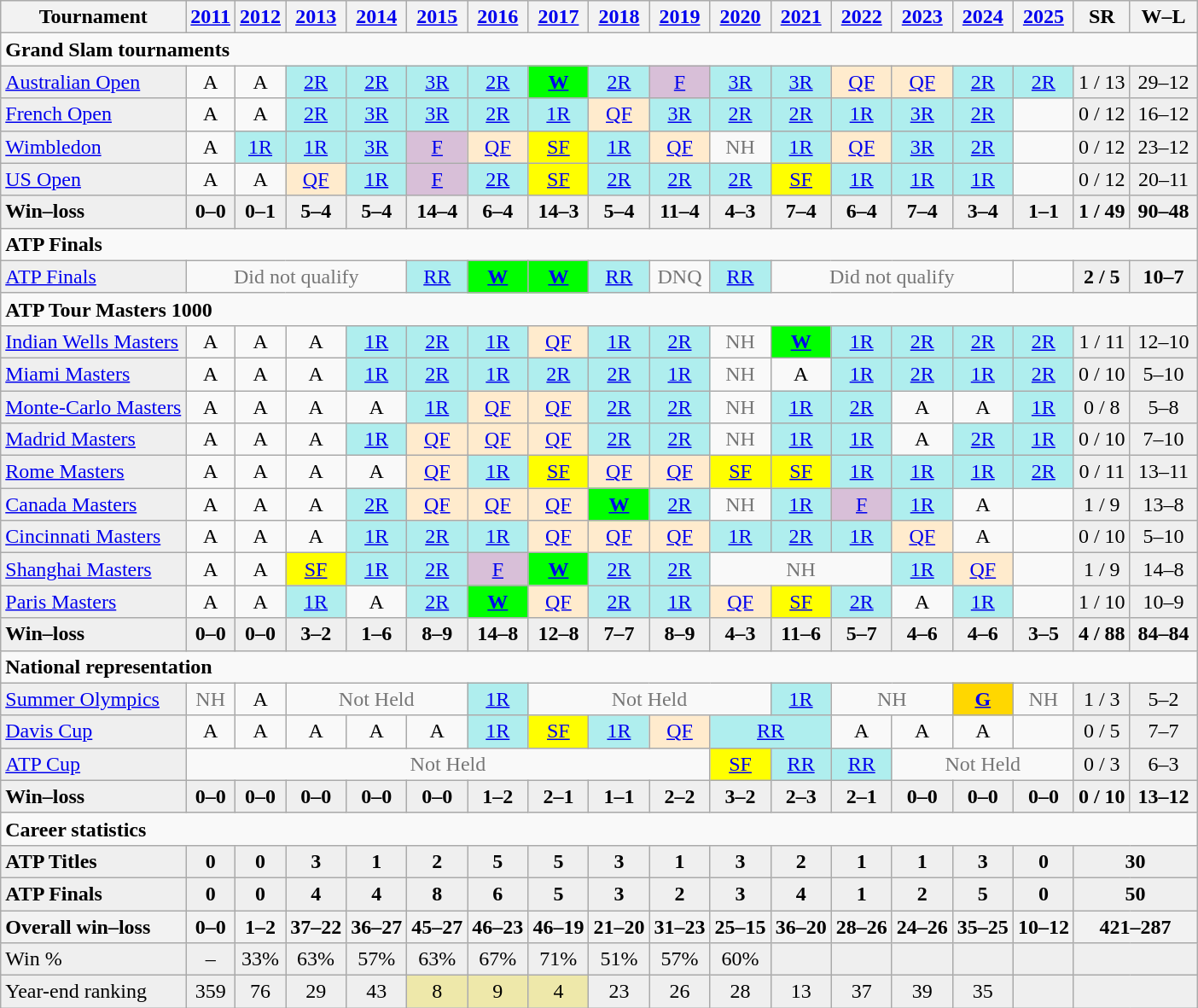<table class=wikitable style=text-align:center>
<tr>
<th>Tournament</th>
<th><a href='#'>2011</a></th>
<th><a href='#'>2012</a></th>
<th><a href='#'>2013</a></th>
<th><a href='#'>2014</a></th>
<th><a href='#'>2015</a></th>
<th><a href='#'>2016</a></th>
<th><a href='#'>2017</a></th>
<th><a href='#'>2018</a></th>
<th><a href='#'>2019</a></th>
<th><a href='#'>2020</a></th>
<th><a href='#'>2021</a></th>
<th><a href='#'>2022</a></th>
<th><a href='#'>2023</a></th>
<th><a href='#'>2024</a></th>
<th><a href='#'>2025</a></th>
<th>SR</th>
<th width=45>W–L</th>
</tr>
<tr>
<td colspan="18" align="left"><strong>Grand Slam tournaments</strong></td>
</tr>
<tr>
<td style=background:#efefef;text-align:left><a href='#'>Australian Open</a></td>
<td>A</td>
<td>A</td>
<td style=background:#afeeee><a href='#'>2R</a></td>
<td style=background:#afeeee><a href='#'>2R</a></td>
<td style=background:#afeeee><a href='#'>3R</a></td>
<td style=background:#afeeee><a href='#'>2R</a></td>
<td style=background:lime><strong><a href='#'>W</a></strong></td>
<td style=background:#afeeee><a href='#'>2R</a></td>
<td style=background:thistle><a href='#'>F</a></td>
<td style=background:#afeeee><a href='#'>3R</a></td>
<td style=background:#afeeee><a href='#'>3R</a></td>
<td style=background:#ffebcd><a href='#'>QF</a></td>
<td style=background:#ffebcd><a href='#'>QF</a></td>
<td style=background:#afeeee><a href='#'>2R</a></td>
<td style=background:#afeeee><a href='#'>2R</a></td>
<td style="background:#efefef">1 / 13</td>
<td style="background:#efefef">29–12</td>
</tr>
<tr>
<td style=background:#efefef;text-align:left><a href='#'>French Open</a></td>
<td>A</td>
<td>A</td>
<td style=background:#afeeee><a href='#'>2R</a></td>
<td style=background:#afeeee><a href='#'>3R</a></td>
<td style=background:#afeeee><a href='#'>3R</a></td>
<td style=background:#afeeee><a href='#'>2R</a></td>
<td style=background:#afeeee><a href='#'>1R</a></td>
<td style=background:#ffebcd><a href='#'>QF</a></td>
<td style=background:#afeeee><a href='#'>3R</a></td>
<td style=background:#afeeee><a href='#'>2R</a></td>
<td style=background:#afeeee><a href='#'>2R</a></td>
<td style=background:#afeeee><a href='#'>1R</a></td>
<td style=background:#afeeee><a href='#'>3R</a></td>
<td style=background:#afeeee><a href='#'>2R</a></td>
<td></td>
<td style="background:#efefef">0 / 12</td>
<td style=background:#efefef>16–12</td>
</tr>
<tr>
<td style=background:#efefef;text-align:left><a href='#'>Wimbledon</a></td>
<td>A</td>
<td style=background:#afeeee><a href='#'>1R</a></td>
<td style=background:#afeeee><a href='#'>1R</a></td>
<td style=background:#afeeee><a href='#'>3R</a></td>
<td style=background:thistle><a href='#'>F</a></td>
<td style=background:#ffebcd><a href='#'>QF</a></td>
<td style=background:yellow><a href='#'>SF</a></td>
<td style=background:#afeeee><a href='#'>1R</a></td>
<td style=background:#ffebcd><a href='#'>QF</a></td>
<td style=color:#767676>NH</td>
<td bgcolor=afeeee><a href='#'>1R</a></td>
<td style=background:#ffebcd><a href='#'>QF</a></td>
<td style=background:#afeeee><a href='#'>3R</a></td>
<td style=background:#afeeee><a href='#'>2R</a></td>
<td></td>
<td style="background:#efefef">0 / 12</td>
<td style=background:#efefef>23–12</td>
</tr>
<tr>
<td style=background:#efefef;text-align:left><a href='#'>US Open</a></td>
<td>A</td>
<td>A</td>
<td style=background:#ffebcd><a href='#'>QF</a></td>
<td style=background:#afeeee><a href='#'>1R</a></td>
<td style=background:thistle><a href='#'>F</a></td>
<td style=background:#afeeee><a href='#'>2R</a></td>
<td style=background:yellow><a href='#'>SF</a></td>
<td style=background:#afeeee><a href='#'>2R</a></td>
<td style=background:#afeeee><a href='#'>2R</a></td>
<td style=background:#afeeee><a href='#'>2R</a></td>
<td style=background:yellow><a href='#'>SF</a></td>
<td style=background:#afeeee><a href='#'>1R</a></td>
<td style=background:#afeeee><a href='#'>1R</a></td>
<td style=background:#afeeee><a href='#'>1R</a></td>
<td></td>
<td style="background:#efefef">0 / 12</td>
<td style=background:#efefef>20–11</td>
</tr>
<tr style=font-weight:bold;background:#efefef>
<td align=left>Win–loss</td>
<td>0–0</td>
<td>0–1</td>
<td>5–4</td>
<td>5–4</td>
<td>14–4</td>
<td>6–4</td>
<td>14–3</td>
<td>5–4</td>
<td>11–4</td>
<td>4–3</td>
<td>7–4</td>
<td>6–4</td>
<td>7–4</td>
<td>3–4</td>
<td>1–1</td>
<td>1 / 49</td>
<td>90–48</td>
</tr>
<tr>
<td colspan="18" align="left"><strong>ATP Finals</strong></td>
</tr>
<tr>
<td style=background:#efefef;text-align:left><a href='#'>ATP Finals</a></td>
<td colspan=4 style="color:#767676">Did not qualify</td>
<td style=background:#afeeee><a href='#'>RR</a></td>
<td style=background:lime><strong><a href='#'>W</a></strong></td>
<td style=background:lime><strong><a href='#'>W</a></strong></td>
<td style=background:#afeeee><a href='#'>RR</a></td>
<td style="color:#767676">DNQ</td>
<td style=background:#afeeee><a href='#'>RR</a></td>
<td colspan="4" style="color:#767676">Did not qualify</td>
<td></td>
<td style="background:#EFEFEF"><strong>2 / 5</strong></td>
<td style=background:#EFEFEF><strong>10–7</strong></td>
</tr>
<tr>
<td colspan="18" align="left"><strong>ATP Tour Masters 1000</strong></td>
</tr>
<tr>
<td style=background:#efefef;text-align:left><a href='#'>Indian Wells Masters</a></td>
<td>A</td>
<td>A</td>
<td>A</td>
<td style=background:#afeeee><a href='#'>1R</a></td>
<td style=background:#afeeee><a href='#'>2R</a></td>
<td style=background:#afeeee><a href='#'>1R</a></td>
<td style=background:#ffebcd><a href='#'>QF</a></td>
<td style=background:#afeeee><a href='#'>1R</a></td>
<td style=background:#afeeee><a href='#'>2R</a></td>
<td style=color:#767676>NH</td>
<td bgcolor=lime><a href='#'><strong>W</strong></a></td>
<td bgcolor=afeeee><a href='#'>1R</a></td>
<td style=background:#afeeee><a href='#'>2R</a></td>
<td style=background:#afeeee><a href='#'>2R</a></td>
<td style=background:#afeeee><a href='#'>2R</a></td>
<td style="background:#efefef">1 / 11</td>
<td style="background:#efefef">12–10</td>
</tr>
<tr>
<td style=background:#efefef;text-align:left><a href='#'>Miami Masters</a></td>
<td>A</td>
<td>A</td>
<td>A</td>
<td style=background:#afeeee><a href='#'>1R</a></td>
<td style=background:#afeeee><a href='#'>2R</a></td>
<td style=background:#afeeee><a href='#'>1R</a></td>
<td style=background:#afeeee><a href='#'>2R</a></td>
<td style=background:#afeeee><a href='#'>2R</a></td>
<td style=background:#afeeee><a href='#'>1R</a></td>
<td style=color:#767676>NH</td>
<td>A</td>
<td bgcolor=afeeee><a href='#'>1R</a></td>
<td style=background:#afeeee><a href='#'>2R</a></td>
<td style=background:#afeeee><a href='#'>1R</a></td>
<td style=background:#afeeee><a href='#'>2R</a></td>
<td style="background:#efefef">0 / 10</td>
<td style="background:#efefef">5–10</td>
</tr>
<tr>
<td style=background:#efefef;text-align:left><a href='#'>Monte-Carlo Masters</a></td>
<td>A</td>
<td>A</td>
<td>A</td>
<td>A</td>
<td style=background:#afeeee><a href='#'>1R</a></td>
<td style=background:#ffebcd><a href='#'>QF</a></td>
<td style=background:#ffebcd><a href='#'>QF</a></td>
<td style=background:#afeeee><a href='#'>2R</a></td>
<td style=background:#afeeee><a href='#'>2R</a></td>
<td style=color:#767676>NH</td>
<td style=background:#afeeee><a href='#'>1R</a></td>
<td bgcolor=afeeee><a href='#'>2R</a></td>
<td>A</td>
<td>A</td>
<td style=background:#afeeee><a href='#'>1R</a></td>
<td style="background:#efefef">0 / 8</td>
<td style=background:#efefef>5–8</td>
</tr>
<tr>
<td style=background:#efefef;text-align:left><a href='#'>Madrid Masters</a></td>
<td>A</td>
<td>A</td>
<td>A</td>
<td style=background:#afeeee><a href='#'>1R</a></td>
<td style=background:#ffebcd><a href='#'>QF</a></td>
<td style=background:#ffebcd><a href='#'>QF</a></td>
<td style=background:#ffebcd><a href='#'>QF</a></td>
<td style=background:#afeeee><a href='#'>2R</a></td>
<td style=background:#afeeee><a href='#'>2R</a></td>
<td style=color:#767676>NH</td>
<td style=background:#afeeee><a href='#'>1R</a></td>
<td bgcolor=afeeee><a href='#'>1R</a></td>
<td>A</td>
<td bgcolor=afeeee><a href='#'>2R</a></td>
<td style=background:#afeeee><a href='#'>1R</a></td>
<td style="background:#efefef">0 / 10</td>
<td style=background:#efefef>7–10</td>
</tr>
<tr>
<td style=background:#efefef;text-align:left><a href='#'>Rome Masters</a></td>
<td>A</td>
<td>A</td>
<td>A</td>
<td>A</td>
<td style=background:#ffebcd><a href='#'>QF</a></td>
<td style=background:#afeeee><a href='#'>1R</a></td>
<td style=background:yellow><a href='#'>SF</a></td>
<td style=background:#ffebcd><a href='#'>QF</a></td>
<td style=background:#ffebcd><a href='#'>QF</a></td>
<td style=background:yellow><a href='#'>SF</a></td>
<td style=background:yellow><a href='#'>SF</a></td>
<td bgcolor=afeeee><a href='#'>1R</a></td>
<td bgcolor=afeeee><a href='#'>1R</a></td>
<td bgcolor=afeeee><a href='#'>1R</a></td>
<td style=background:#afeeee><a href='#'>2R</a></td>
<td style="background:#efefef">0 / 11</td>
<td style=background:#efefef>13–11</td>
</tr>
<tr>
<td style=background:#efefef;text-align:left><a href='#'>Canada Masters</a></td>
<td>A</td>
<td>A</td>
<td>A</td>
<td style=background:#afeeee><a href='#'>2R</a></td>
<td style=background:#ffebcd><a href='#'>QF</a></td>
<td style=background:#ffebcd><a href='#'>QF</a></td>
<td style=background:#ffebcd><a href='#'>QF</a></td>
<td style=background:lime><strong><a href='#'>W</a></strong></td>
<td style=background:#afeeee><a href='#'>2R</a></td>
<td style=color:#767676>NH</td>
<td bgcolor=afeeee><a href='#'>1R</a></td>
<td style=background:#D8BFD8><a href='#'>F</a></td>
<td style=background:#afeeee><a href='#'>1R</a></td>
<td>A</td>
<td></td>
<td style="background:#efefef">1 / 9</td>
<td style=background:#efefef>13–8</td>
</tr>
<tr>
<td style=background:#efefef;text-align:left><a href='#'>Cincinnati Masters</a></td>
<td>A</td>
<td>A</td>
<td>A</td>
<td style=background:#afeeee><a href='#'>1R</a></td>
<td style=background:#afeeee><a href='#'>2R</a></td>
<td style=background:#afeeee><a href='#'>1R</a></td>
<td style=background:#ffebcd><a href='#'>QF</a></td>
<td style=background:#ffebcd><a href='#'>QF</a></td>
<td style=background:#ffebcd><a href='#'>QF</a></td>
<td style=background:#afeeee><a href='#'>1R</a></td>
<td style=background:#afeeee><a href='#'>2R</a></td>
<td style=background:#afeeee><a href='#'>1R</a></td>
<td style=background:#ffebcd><a href='#'>QF</a></td>
<td>A</td>
<td></td>
<td style="background:#efefef">0 / 10</td>
<td style=background:#efefef>5–10</td>
</tr>
<tr>
<td style=background:#efefef;text-align:left><a href='#'>Shanghai Masters</a></td>
<td>A</td>
<td>A</td>
<td style=background:yellow><a href='#'>SF</a></td>
<td style=background:#afeeee><a href='#'>1R</a></td>
<td style=background:#afeeee><a href='#'>2R</a></td>
<td style=background:thistle><a href='#'>F</a></td>
<td style=background:lime><strong><a href='#'>W</a></strong></td>
<td style=background:#afeeee><a href='#'>2R</a></td>
<td style=background:#afeeee><a href='#'>2R</a></td>
<td colspan="3" style="color:#767676">NH</td>
<td style=background:#afeeee><a href='#'>1R</a></td>
<td style=background:#ffebcd><a href='#'>QF</a></td>
<td></td>
<td style="background:#efefef">1 / 9</td>
<td style="background:#efefef">14–8</td>
</tr>
<tr>
<td style=background:#efefef;text-align:left><a href='#'>Paris Masters</a></td>
<td>A</td>
<td>A</td>
<td style=background:#afeeee><a href='#'>1R</a></td>
<td>A</td>
<td style=background:#afeeee><a href='#'>2R</a></td>
<td style=background:lime><strong><a href='#'>W</a></strong></td>
<td style=background:#ffebcd><a href='#'>QF</a></td>
<td style=background:#afeeee><a href='#'>2R</a></td>
<td style=background:#afeeee><a href='#'>1R</a></td>
<td style=background:#ffebcd><a href='#'>QF</a></td>
<td style=background:yellow><a href='#'>SF</a></td>
<td style=background:#afeeee><a href='#'>2R</a></td>
<td>A</td>
<td style=background:#afeeee><a href='#'>1R</a></td>
<td></td>
<td style="background:#efefef">1 / 10</td>
<td style=background:#efefef>10–9</td>
</tr>
<tr style=font-weight:bold;background:#efefef>
<td style=text-align:left>Win–loss</td>
<td>0–0</td>
<td>0–0</td>
<td>3–2</td>
<td>1–6</td>
<td>8–9</td>
<td>14–8</td>
<td>12–8</td>
<td>7–7</td>
<td>8–9</td>
<td>4–3</td>
<td>11–6</td>
<td>5–7</td>
<td>4–6</td>
<td>4–6</td>
<td>3–5</td>
<td>4 / 88</td>
<td>84–84</td>
</tr>
<tr>
<td colspan="18" align="left"><strong>National representation</strong></td>
</tr>
<tr>
<td style=background:#efefef;text-align:left><a href='#'>Summer Olympics</a></td>
<td style=color:#767676>NH</td>
<td>A</td>
<td colspan=3 style=color:#767676>Not Held</td>
<td style=background:#afeeee><a href='#'>1R</a></td>
<td colspan=4 style=color:#767676>Not Held</td>
<td style=background:#afeeee><a href='#'>1R</a></td>
<td colspan="2" style="color:#767676">NH</td>
<td style=background:gold><a href='#'><strong>G</strong></a></td>
<td style=color:#767676>NH</td>
<td style="background:#efefef">1 / 3</td>
<td style=background:#efefef>5–2</td>
</tr>
<tr>
<td style=background:#efefef;text-align:left><a href='#'>Davis Cup</a></td>
<td>A</td>
<td>A</td>
<td>A</td>
<td>A</td>
<td>A</td>
<td style=background:#afeeee><a href='#'>1R</a></td>
<td style=background:yellow><a href='#'>SF</a></td>
<td style=background:#afeeee><a href='#'>1R</a></td>
<td style=background:#ffebcd><a href='#'>QF</a></td>
<td colspan=2 bgcolor=#afeeee><a href='#'>RR</a></td>
<td>A</td>
<td>A</td>
<td>A</td>
<td></td>
<td style="background:#efefef">0 / 5</td>
<td style=background:#efefef>7–7</td>
</tr>
<tr>
<td style=background:#efefef;text-align:left><a href='#'>ATP Cup</a></td>
<td colspan=9 style=color:#767676>Not Held</td>
<td style=background:yellow><a href='#'>SF</a></td>
<td style=background:#afeeee><a href='#'>RR</a></td>
<td style=background:#afeeee><a href='#'>RR</a></td>
<td colspan="3" style="color:#767676">Not Held</td>
<td style="background:#efefef">0 / 3</td>
<td style="background:#efefef">6–3</td>
</tr>
<tr style=font-weight:bold;background:#efefef>
<td align=left>Win–loss</td>
<td>0–0</td>
<td>0–0</td>
<td>0–0</td>
<td>0–0</td>
<td>0–0</td>
<td>1–2</td>
<td>2–1</td>
<td>1–1</td>
<td>2–2</td>
<td>3–2</td>
<td>2–3</td>
<td>2–1</td>
<td>0–0</td>
<td>0–0</td>
<td>0–0</td>
<td>0 / 10</td>
<td>13–12</td>
</tr>
<tr>
<td colspan="18" align="left"><strong>Career statistics</strong></td>
</tr>
<tr style=font-weight:bold;background:#efefef>
<td align=left><strong>ATP Titles</strong></td>
<td>0</td>
<td>0</td>
<td>3</td>
<td>1</td>
<td>2</td>
<td>5</td>
<td>5</td>
<td>3</td>
<td>1</td>
<td>3</td>
<td>2</td>
<td>1</td>
<td>1</td>
<td>3</td>
<td>0</td>
<td colspan="2">30</td>
</tr>
<tr style=font-weight:bold;background:#efefef>
<td align=left>ATP Finals</td>
<td>0</td>
<td>0</td>
<td>4</td>
<td>4</td>
<td>8</td>
<td>6</td>
<td>5</td>
<td>3</td>
<td>2</td>
<td>3</td>
<td>4</td>
<td>1</td>
<td>2</td>
<td>5</td>
<td>0</td>
<td colspan="2" style="background:#efefef">50</td>
</tr>
<tr>
<th style=text-align:left>Overall win–loss</th>
<th>0–0</th>
<th>1–2</th>
<th>37–22</th>
<th>36–27</th>
<th>45–27</th>
<th>46–23</th>
<th>46–19</th>
<th>21–20</th>
<th>31–23</th>
<th>25–15</th>
<th>36–20</th>
<th>28–26</th>
<th>24–26</th>
<th>35–25</th>
<th>10–12</th>
<th colspan="2">421–287</th>
</tr>
<tr bgcolor=efefef>
<td align=left>Win %</td>
<td>–</td>
<td>33%</td>
<td>63%</td>
<td>57%</td>
<td>63%</td>
<td>67%</td>
<td>71%</td>
<td>51%</td>
<td>57%</td>
<td>60%</td>
<td></td>
<td></td>
<td></td>
<td></td>
<td></td>
<td colspan="2"><strong></strong></td>
</tr>
<tr bgcolor=efefef>
<td align=left>Year-end ranking</td>
<td>359</td>
<td>76</td>
<td>29</td>
<td>43</td>
<td style=background:#eee8aa>8</td>
<td style=background:#eee8aa>9</td>
<td style=background:#eee8aa>4</td>
<td>23</td>
<td>26</td>
<td>28</td>
<td>13</td>
<td>37</td>
<td>39</td>
<td>35</td>
<td></td>
<td colspan="2"></td>
</tr>
</table>
